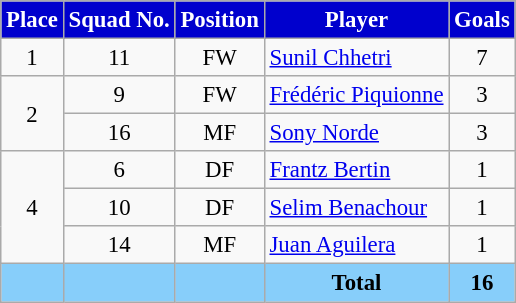<table class="wikitable" style="font-size: 95%; text-align: center">
<tr>
<th style="background:#0000CD; color:white;"><strong>Place</strong></th>
<th style="background:#0000CD; color:white;"><strong>Squad No.</strong></th>
<th style="background:#0000CD; color:white;"><strong>Position</strong></th>
<th style="background:#0000CD; color:white;"><strong>Player</strong></th>
<th style="background:#0000CD; color:white;"><strong>Goals</strong></th>
</tr>
<tr>
<td>1</td>
<td>11</td>
<td>FW</td>
<td align=left> <a href='#'>Sunil Chhetri</a></td>
<td>7</td>
</tr>
<tr>
<td rowspan="2">2</td>
<td>9</td>
<td>FW</td>
<td align=left> <a href='#'>Frédéric Piquionne</a></td>
<td>3</td>
</tr>
<tr>
<td>16</td>
<td>MF</td>
<td align=left> <a href='#'>Sony Norde</a></td>
<td>3</td>
</tr>
<tr>
<td rowspan="3">4</td>
<td>6</td>
<td>DF</td>
<td align=left> <a href='#'>Frantz Bertin</a></td>
<td>1</td>
</tr>
<tr>
<td>10</td>
<td>DF</td>
<td align=left> <a href='#'>Selim Benachour</a></td>
<td>1</td>
</tr>
<tr>
<td>14</td>
<td>MF</td>
<td align=left> <a href='#'>Juan Aguilera</a></td>
<td>1</td>
</tr>
<tr>
<th style="background:#87CEFA; color:black; font-size:100%" align="center"></th>
<th style="background:#87CEFA; color:black; font-size:100%" align="center"></th>
<th style="background:#87CEFA; color:black; font-size:100%" align="center"></th>
<th style="background:#87CEFA; color:black; font-size:100%" align="center"><strong>Total</strong></th>
<th style="background:#87CEFA; color:black; font-size:100%" align="center"><strong>16</strong></th>
</tr>
</table>
